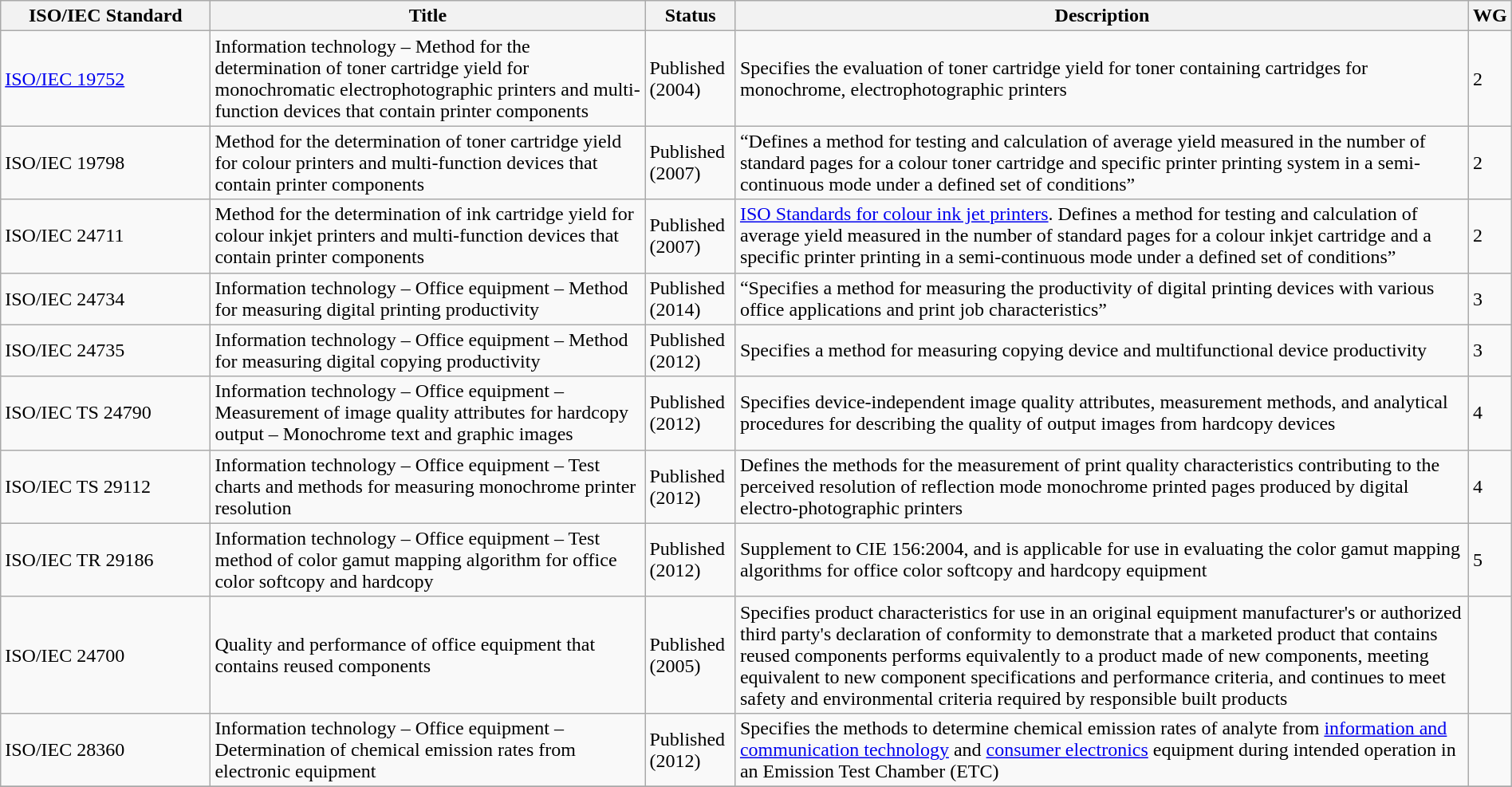<table class="wikitable sortable" width="100%">
<tr>
<th width="14%">ISO/IEC Standard</th>
<th width="29%">Title</th>
<th width="6%">Status</th>
<th width="49%">Description</th>
<th width= "2%">WG</th>
</tr>
<tr>
<td><a href='#'>ISO/IEC 19752</a></td>
<td>Information technology – Method for the determination of toner cartridge yield for monochromatic electrophotographic printers and multi-function devices that contain printer components</td>
<td>Published (2004)</td>
<td>Specifies the evaluation of toner cartridge yield for toner containing cartridges for monochrome, electrophotographic printers</td>
<td>2</td>
</tr>
<tr>
<td>ISO/IEC 19798</td>
<td>Method for the determination of toner cartridge yield for colour printers and multi-function devices that contain printer components</td>
<td>Published (2007)</td>
<td>“Defines a method for testing and calculation of average yield measured in the number of standard pages for a colour toner cartridge and specific printer printing system in a semi-continuous mode under a defined set of conditions”</td>
<td>2</td>
</tr>
<tr>
<td>ISO/IEC 24711</td>
<td>Method for the determination of ink cartridge yield for colour inkjet printers and multi-function devices that contain printer components</td>
<td>Published (2007)</td>
<td><a href='#'>ISO Standards for colour ink jet printers</a>. Defines a method for testing and calculation of average yield measured in the number of standard pages for a colour inkjet cartridge and a specific printer printing in a semi-continuous mode under a defined set of conditions”</td>
<td>2</td>
</tr>
<tr>
<td>ISO/IEC 24734</td>
<td>Information technology – Office equipment – Method for measuring digital printing productivity</td>
<td>Published (2014)</td>
<td>“Specifies a method for measuring the productivity of digital printing devices with various office applications and print job characteristics”</td>
<td>3</td>
</tr>
<tr>
<td>ISO/IEC 24735</td>
<td>Information technology – Office equipment – Method for measuring digital copying productivity</td>
<td>Published (2012)</td>
<td>Specifies a method for measuring copying device and multifunctional device productivity</td>
<td>3</td>
</tr>
<tr>
<td>ISO/IEC TS 24790</td>
<td>Information technology – Office equipment – Measurement of image quality attributes for hardcopy output – Monochrome text and graphic images</td>
<td>Published (2012)</td>
<td>Specifies device-independent image quality attributes, measurement methods, and analytical procedures for describing the quality of output images from hardcopy devices</td>
<td>4</td>
</tr>
<tr>
<td>ISO/IEC TS 29112</td>
<td>Information technology – Office equipment – Test charts and methods for measuring monochrome printer resolution</td>
<td>Published (2012)</td>
<td>Defines the methods for the measurement of print quality characteristics contributing to the perceived resolution of reflection mode monochrome printed pages produced by digital electro-photographic printers</td>
<td>4</td>
</tr>
<tr>
<td>ISO/IEC TR 29186</td>
<td>Information technology – Office equipment – Test method of color gamut mapping algorithm for office color softcopy and hardcopy</td>
<td>Published (2012)</td>
<td>Supplement to CIE 156:2004, and is applicable for use in evaluating the color gamut mapping algorithms for office color softcopy and hardcopy equipment</td>
<td>5</td>
</tr>
<tr>
<td>ISO/IEC 24700</td>
<td>Quality and performance of office equipment that contains reused components</td>
<td>Published (2005)</td>
<td>Specifies product characteristics for use in an original equipment manufacturer's or authorized third party's declaration of conformity to demonstrate that a marketed product that contains reused components performs equivalently to a product made of new components,  meeting equivalent to new component specifications and performance criteria, and continues to meet safety and environmental criteria required by responsible built products</td>
<td></td>
</tr>
<tr>
<td>ISO/IEC 28360 </td>
<td>Information technology – Office equipment – Determination of chemical emission rates from electronic equipment</td>
<td>Published (2012)</td>
<td>Specifies the methods to determine chemical emission rates of analyte from <a href='#'>information and communication technology</a> and <a href='#'>consumer electronics</a> equipment during intended operation in an Emission Test Chamber (ETC)</td>
<td></td>
</tr>
<tr>
</tr>
</table>
